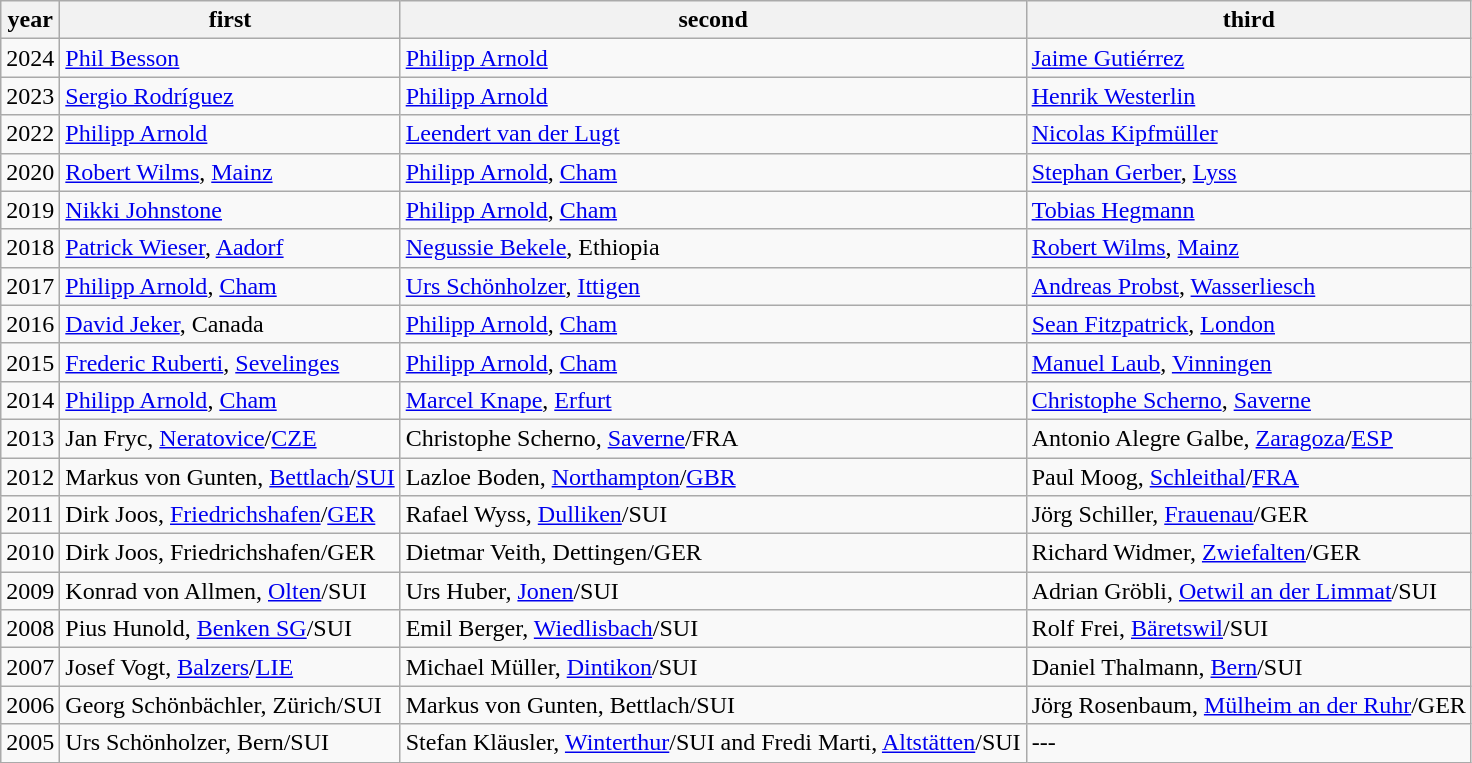<table class=wikitable>
<tr>
<th>year</th>
<th>first</th>
<th>second</th>
<th>third</th>
</tr>
<tr>
<td>2024</td>
<td> <a href='#'>Phil Besson</a></td>
<td> <a href='#'>Philipp Arnold</a></td>
<td> <a href='#'>Jaime Gutiérrez</a></td>
</tr>
<tr>
<td>2023</td>
<td> <a href='#'>Sergio Rodríguez</a></td>
<td> <a href='#'>Philipp Arnold</a></td>
<td> <a href='#'>Henrik Westerlin</a></td>
</tr>
<tr>
<td>2022</td>
<td> <a href='#'>Philipp Arnold</a></td>
<td> <a href='#'>Leendert van der Lugt</a></td>
<td> <a href='#'>Nicolas Kipfmüller</a></td>
</tr>
<tr>
<td>2020</td>
<td> <a href='#'>Robert Wilms</a>, <a href='#'>Mainz</a></td>
<td> <a href='#'>Philipp Arnold</a>, <a href='#'>Cham</a></td>
<td> <a href='#'>Stephan Gerber</a>, <a href='#'>Lyss</a></td>
</tr>
<tr>
<td>2019</td>
<td> <a href='#'>Nikki Johnstone</a></td>
<td> <a href='#'>Philipp Arnold</a>, <a href='#'>Cham</a></td>
<td> <a href='#'>Tobias Hegmann</a></td>
</tr>
<tr>
<td>2018</td>
<td> <a href='#'>Patrick Wieser</a>, <a href='#'>Aadorf</a></td>
<td> <a href='#'>Negussie Bekele</a>, Ethiopia</td>
<td> <a href='#'>Robert Wilms</a>, <a href='#'>Mainz</a></td>
</tr>
<tr>
<td>2017</td>
<td> <a href='#'>Philipp Arnold</a>, <a href='#'>Cham</a></td>
<td> <a href='#'>Urs Schönholzer</a>, <a href='#'>Ittigen</a></td>
<td> <a href='#'>Andreas Probst</a>, <a href='#'>Wasserliesch</a></td>
</tr>
<tr>
<td>2016</td>
<td> <a href='#'>David Jeker</a>, Canada</td>
<td> <a href='#'>Philipp Arnold</a>, <a href='#'>Cham</a></td>
<td> <a href='#'>Sean Fitzpatrick</a>, <a href='#'>London</a></td>
</tr>
<tr>
<td>2015</td>
<td> <a href='#'>Frederic Ruberti</a>, <a href='#'>Sevelinges</a></td>
<td> <a href='#'>Philipp Arnold</a>, <a href='#'>Cham</a></td>
<td> <a href='#'>Manuel Laub</a>, <a href='#'>Vinningen</a></td>
</tr>
<tr>
<td>2014</td>
<td> <a href='#'>Philipp Arnold</a>, <a href='#'>Cham</a></td>
<td> <a href='#'>Marcel Knape</a>, <a href='#'>Erfurt</a></td>
<td> <a href='#'>Christophe Scherno</a>, <a href='#'>Saverne</a></td>
</tr>
<tr>
<td>2013</td>
<td>Jan Fryc, <a href='#'>Neratovice</a>/<a href='#'>CZE</a></td>
<td>Christophe Scherno, <a href='#'>Saverne</a>/FRA</td>
<td>Antonio Alegre Galbe, <a href='#'>Zaragoza</a>/<a href='#'>ESP</a></td>
</tr>
<tr>
<td>2012</td>
<td>Markus von Gunten, <a href='#'>Bettlach</a>/<a href='#'>SUI</a></td>
<td>Lazloe Boden, <a href='#'>Northampton</a>/<a href='#'>GBR</a></td>
<td>Paul Moog, <a href='#'>Schleithal</a>/<a href='#'>FRA</a></td>
</tr>
<tr>
<td>2011</td>
<td>Dirk Joos, <a href='#'>Friedrichshafen</a>/<a href='#'>GER</a></td>
<td>Rafael Wyss, <a href='#'>Dulliken</a>/SUI</td>
<td>Jörg Schiller, <a href='#'>Frauenau</a>/GER</td>
</tr>
<tr>
<td>2010</td>
<td>Dirk Joos, Friedrichshafen/GER</td>
<td>Dietmar Veith, Dettingen/GER</td>
<td>Richard Widmer, <a href='#'>Zwiefalten</a>/GER</td>
</tr>
<tr>
<td>2009</td>
<td>Konrad von Allmen, <a href='#'>Olten</a>/SUI</td>
<td>Urs Huber, <a href='#'>Jonen</a>/SUI</td>
<td>Adrian Gröbli, <a href='#'>Oetwil an der Limmat</a>/SUI</td>
</tr>
<tr>
<td>2008</td>
<td>Pius Hunold, <a href='#'>Benken SG</a>/SUI</td>
<td>Emil Berger, <a href='#'>Wiedlisbach</a>/SUI</td>
<td>Rolf Frei, <a href='#'>Bäretswil</a>/SUI</td>
</tr>
<tr>
<td>2007</td>
<td>Josef Vogt, <a href='#'>Balzers</a>/<a href='#'>LIE</a></td>
<td>Michael Müller, <a href='#'>Dintikon</a>/SUI</td>
<td>Daniel Thalmann, <a href='#'>Bern</a>/SUI</td>
</tr>
<tr>
<td>2006</td>
<td>Georg Schönbächler, Zürich/SUI</td>
<td>Markus von Gunten, Bettlach/SUI</td>
<td>Jörg Rosenbaum, <a href='#'>Mülheim an der Ruhr</a>/GER</td>
</tr>
<tr>
<td>2005</td>
<td>Urs Schönholzer, Bern/SUI</td>
<td>Stefan Kläusler, <a href='#'>Winterthur</a>/SUI and Fredi Marti, <a href='#'>Altstätten</a>/SUI</td>
<td>---</td>
</tr>
</table>
